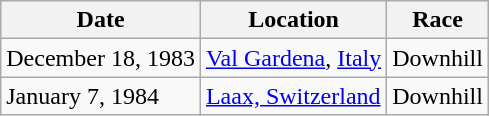<table class="wikitable">
<tr>
<th>Date</th>
<th>Location</th>
<th>Race</th>
</tr>
<tr>
<td>December 18, 1983</td>
<td> <a href='#'>Val Gardena</a>, <a href='#'>Italy</a></td>
<td>Downhill</td>
</tr>
<tr>
<td>January 7, 1984</td>
<td> <a href='#'>Laax, Switzerland</a></td>
<td>Downhill</td>
</tr>
</table>
